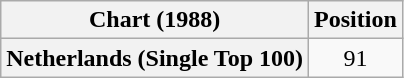<table class="wikitable plainrowheaders">
<tr>
<th scope="col">Chart (1988)</th>
<th scope="col">Position</th>
</tr>
<tr>
<th scope="row">Netherlands (Single Top 100)</th>
<td align="center">91</td>
</tr>
</table>
